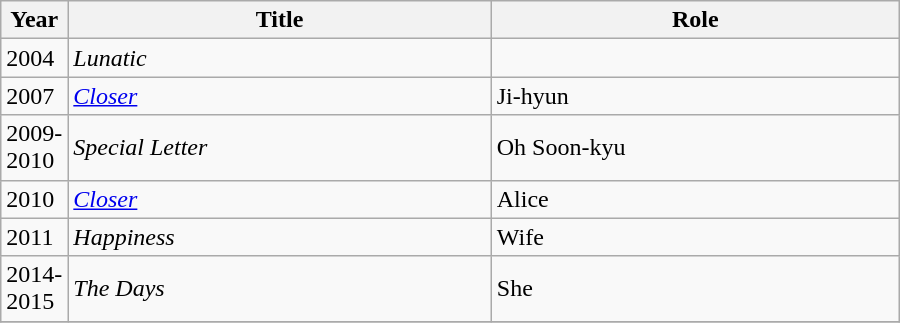<table class="wikitable" style="width:600px">
<tr>
<th width=10>Year</th>
<th>Title</th>
<th>Role</th>
</tr>
<tr>
<td>2004</td>
<td><em>Lunatic</em></td>
<td></td>
</tr>
<tr>
<td>2007</td>
<td><em><a href='#'>Closer</a></em></td>
<td>Ji-hyun</td>
</tr>
<tr>
<td>2009-2010</td>
<td><em>Special Letter</em></td>
<td>Oh Soon-kyu</td>
</tr>
<tr>
<td>2010</td>
<td><em><a href='#'>Closer</a></em></td>
<td>Alice</td>
</tr>
<tr>
<td>2011</td>
<td><em>Happiness</em></td>
<td>Wife</td>
</tr>
<tr>
<td>2014-2015</td>
<td><em>The Days</em></td>
<td>She</td>
</tr>
<tr>
</tr>
</table>
